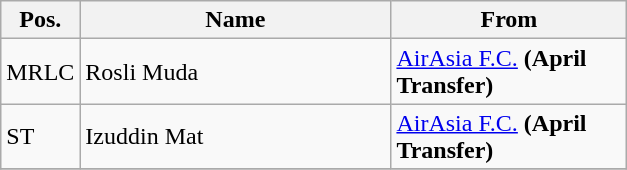<table class="wikitable">
<tr>
<th width= 25>Pos.</th>
<th width= 200>Name</th>
<th width= 150>From</th>
</tr>
<tr>
<td>MRLC</td>
<td> Rosli Muda</td>
<td> <a href='#'>AirAsia F.C.</a>  <strong>(April Transfer)</strong></td>
</tr>
<tr>
<td>ST</td>
<td> Izuddin Mat</td>
<td> <a href='#'>AirAsia F.C.</a>  <strong>(April Transfer)</strong></td>
</tr>
<tr>
</tr>
</table>
